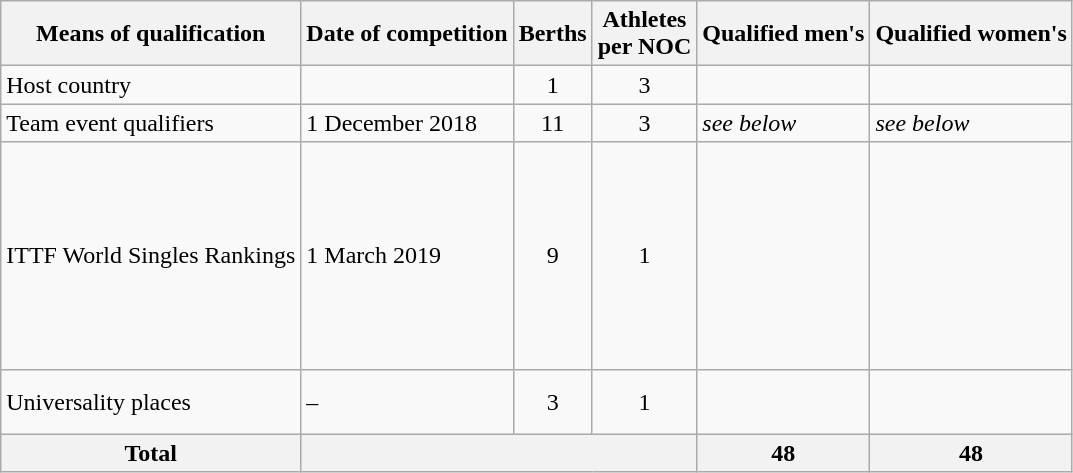<table class="wikitable">
<tr>
<th>Means of qualification</th>
<th>Date of competition</th>
<th>Berths</th>
<th>Athletes<br>per NOC</th>
<th>Qualified men's</th>
<th>Qualified women's</th>
</tr>
<tr>
<td>Host country</td>
<td></td>
<td align=center>1</td>
<td align=center>3</td>
<td></td>
<td></td>
</tr>
<tr>
<td>Team event qualifiers</td>
<td>1 December 2018</td>
<td align=center>11</td>
<td align=center>3</td>
<td><em>see below</em></td>
<td><em>see below</em></td>
</tr>
<tr>
<td>ITTF World Singles Rankings</td>
<td>1 March 2019</td>
<td align=center>9</td>
<td align=center>1</td>
<td><br><br><br><br><br><br><br><br></td>
<td><br><br><br><br><br><br><br><br></td>
</tr>
<tr>
<td>Universality places</td>
<td>–</td>
<td align=center>3</td>
<td align=center>1</td>
<td><br><br></td>
<td><br><br></td>
</tr>
<tr>
<th>Total</th>
<th colspan=3> </th>
<th>48</th>
<th>48</th>
</tr>
</table>
